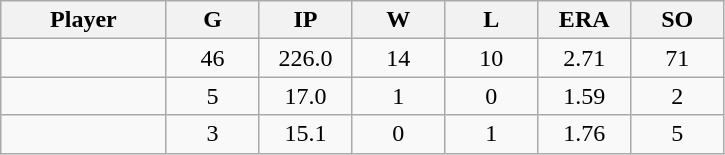<table class="wikitable sortable">
<tr>
<th bgcolor="#DDDDFF" width="16%">Player</th>
<th bgcolor="#DDDDFF" width="9%">G</th>
<th bgcolor="#DDDDFF" width="9%">IP</th>
<th bgcolor="#DDDDFF" width="9%">W</th>
<th bgcolor="#DDDDFF" width="9%">L</th>
<th bgcolor="#DDDDFF" width="9%">ERA</th>
<th bgcolor="#DDDDFF" width="9%">SO</th>
</tr>
<tr align="center">
<td></td>
<td>46</td>
<td>226.0</td>
<td>14</td>
<td>10</td>
<td>2.71</td>
<td>71</td>
</tr>
<tr align="center">
<td></td>
<td>5</td>
<td>17.0</td>
<td>1</td>
<td>0</td>
<td>1.59</td>
<td>2</td>
</tr>
<tr align="center">
<td></td>
<td>3</td>
<td>15.1</td>
<td>0</td>
<td>1</td>
<td>1.76</td>
<td>5</td>
</tr>
</table>
